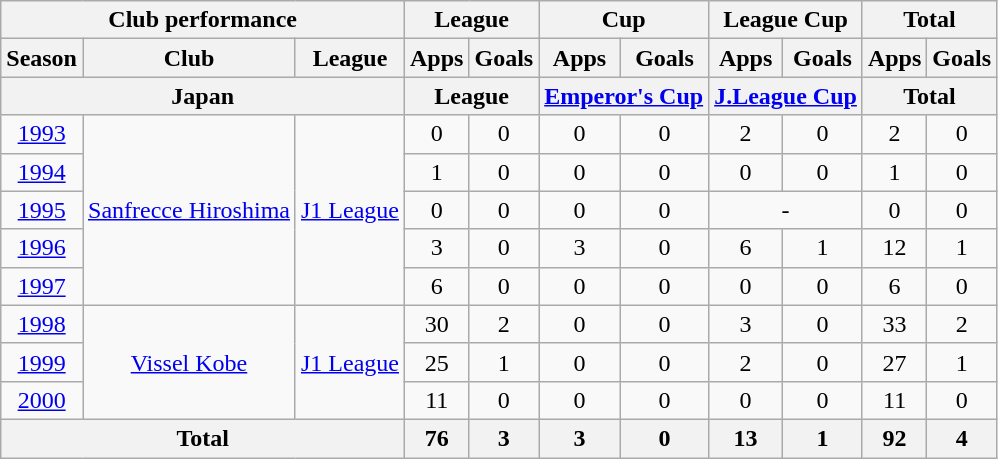<table class="wikitable" style="text-align:center;">
<tr>
<th colspan=3>Club performance</th>
<th colspan=2>League</th>
<th colspan=2>Cup</th>
<th colspan=2>League Cup</th>
<th colspan=2>Total</th>
</tr>
<tr>
<th>Season</th>
<th>Club</th>
<th>League</th>
<th>Apps</th>
<th>Goals</th>
<th>Apps</th>
<th>Goals</th>
<th>Apps</th>
<th>Goals</th>
<th>Apps</th>
<th>Goals</th>
</tr>
<tr>
<th colspan=3>Japan</th>
<th colspan=2>League</th>
<th colspan=2><a href='#'>Emperor's Cup</a></th>
<th colspan=2><a href='#'>J.League Cup</a></th>
<th colspan=2>Total</th>
</tr>
<tr>
<td><a href='#'>1993</a></td>
<td rowspan="5"><a href='#'>Sanfrecce Hiroshima</a></td>
<td rowspan="5"><a href='#'>J1 League</a></td>
<td>0</td>
<td>0</td>
<td>0</td>
<td>0</td>
<td>2</td>
<td>0</td>
<td>2</td>
<td>0</td>
</tr>
<tr>
<td><a href='#'>1994</a></td>
<td>1</td>
<td>0</td>
<td>0</td>
<td>0</td>
<td>0</td>
<td>0</td>
<td>1</td>
<td>0</td>
</tr>
<tr>
<td><a href='#'>1995</a></td>
<td>0</td>
<td>0</td>
<td>0</td>
<td>0</td>
<td colspan="2">-</td>
<td>0</td>
<td>0</td>
</tr>
<tr>
<td><a href='#'>1996</a></td>
<td>3</td>
<td>0</td>
<td>3</td>
<td>0</td>
<td>6</td>
<td>1</td>
<td>12</td>
<td>1</td>
</tr>
<tr>
<td><a href='#'>1997</a></td>
<td>6</td>
<td>0</td>
<td>0</td>
<td>0</td>
<td>0</td>
<td>0</td>
<td>6</td>
<td>0</td>
</tr>
<tr>
<td><a href='#'>1998</a></td>
<td rowspan="3"><a href='#'>Vissel Kobe</a></td>
<td rowspan="3"><a href='#'>J1 League</a></td>
<td>30</td>
<td>2</td>
<td>0</td>
<td>0</td>
<td>3</td>
<td>0</td>
<td>33</td>
<td>2</td>
</tr>
<tr>
<td><a href='#'>1999</a></td>
<td>25</td>
<td>1</td>
<td>0</td>
<td>0</td>
<td>2</td>
<td>0</td>
<td>27</td>
<td>1</td>
</tr>
<tr>
<td><a href='#'>2000</a></td>
<td>11</td>
<td>0</td>
<td>0</td>
<td>0</td>
<td>0</td>
<td>0</td>
<td>11</td>
<td>0</td>
</tr>
<tr>
<th colspan=3>Total</th>
<th>76</th>
<th>3</th>
<th>3</th>
<th>0</th>
<th>13</th>
<th>1</th>
<th>92</th>
<th>4</th>
</tr>
</table>
